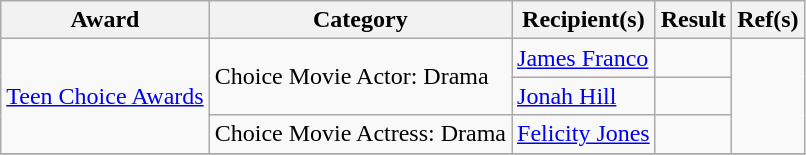<table class="wikitable sortable">
<tr>
<th>Award</th>
<th>Category</th>
<th>Recipient(s)</th>
<th>Result</th>
<th>Ref(s)</th>
</tr>
<tr>
<td rowspan="3"><a href='#'>Teen Choice Awards</a></td>
<td rowspan="2">Choice Movie Actor: Drama</td>
<td><a href='#'>James Franco</a></td>
<td></td>
<td rowspan="3"></td>
</tr>
<tr>
<td><a href='#'>Jonah Hill</a></td>
<td></td>
</tr>
<tr>
<td>Choice Movie Actress: Drama</td>
<td><a href='#'>Felicity Jones</a></td>
<td></td>
</tr>
<tr>
</tr>
</table>
